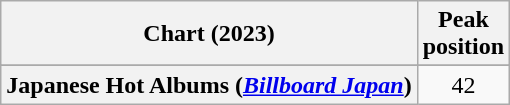<table class="wikitable sortable plainrowheaders" style="text-align:center;">
<tr>
<th scope="col">Chart (2023)</th>
<th scope="col">Peak<br>position</th>
</tr>
<tr>
</tr>
<tr>
<th scope="row">Japanese Hot Albums (<em><a href='#'>Billboard Japan</a></em>)</th>
<td>42</td>
</tr>
</table>
